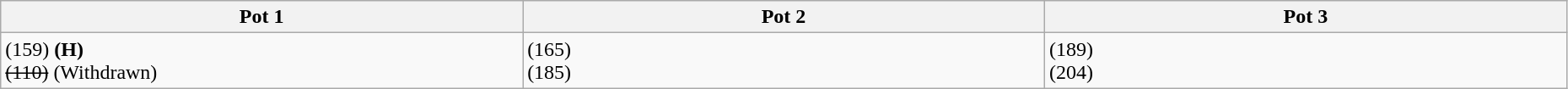<table class="wikitable" style="width:98%;">
<tr>
<th width=20%>Pot 1</th>
<th width=20%>Pot 2</th>
<th width=20%>Pot 3</th>
</tr>
<tr>
<td> (159) <strong>(H)</strong><br><s> (110)</s> (Withdrawn)</td>
<td> (165)<br> (185)</td>
<td> (189)<br> (204)</td>
</tr>
</table>
